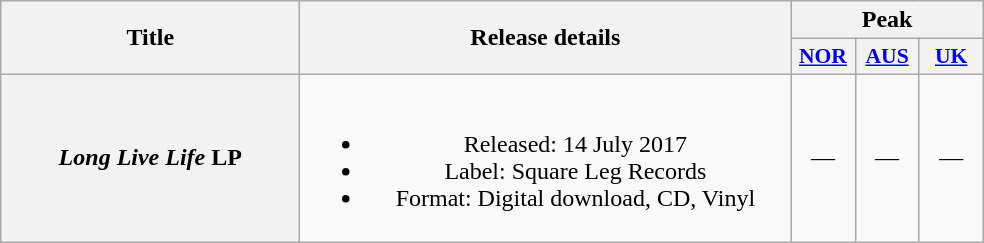<table class="wikitable plainrowheaders" style="text-align:center;">
<tr>
<th scope="col" rowspan="2" style="width:12em;">Title</th>
<th scope="col" rowspan="2" style="width:20em;">Release details</th>
<th scope="col" colspan="3">Peak</th>
</tr>
<tr>
<th scope="col" style="width:2.5em;font-size:90%;"><a href='#'>NOR</a></th>
<th scope="col" style="width:2.5em;font-size:90%;"><a href='#'>AUS</a></th>
<th scope="col" style="width:2.5em;font-size:90%;"><a href='#'>UK</a></th>
</tr>
<tr>
<th scope="row"><em>Long Live Life</em> LP</th>
<td><br><ul><li>Released: 14 July 2017</li><li>Label: Square Leg Records</li><li>Format: Digital download, CD, Vinyl</li></ul></td>
<td>—</td>
<td>—</td>
<td>—</td>
</tr>
</table>
